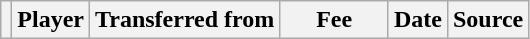<table class="wikitable plainrowheaders sortable">
<tr>
<th></th>
<th scope="col">Player</th>
<th>Transferred from</th>
<th style="width: 65px;">Fee</th>
<th scope="col">Date</th>
<th scope="col">Source</th>
</tr>
</table>
